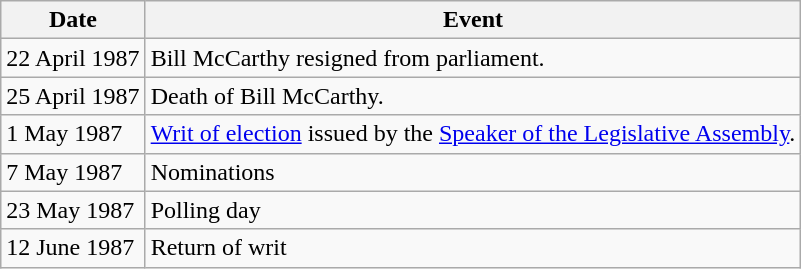<table class="wikitable">
<tr>
<th>Date</th>
<th>Event</th>
</tr>
<tr>
<td>22 April 1987</td>
<td>Bill McCarthy resigned from parliament.</td>
</tr>
<tr>
<td>25 April 1987</td>
<td>Death of Bill McCarthy.</td>
</tr>
<tr>
<td>1 May 1987</td>
<td><a href='#'>Writ of election</a> issued by the <a href='#'>Speaker of the Legislative Assembly</a>.</td>
</tr>
<tr>
<td>7 May 1987</td>
<td>Nominations</td>
</tr>
<tr>
<td>23 May 1987</td>
<td>Polling day</td>
</tr>
<tr>
<td>12 June 1987</td>
<td>Return of writ</td>
</tr>
</table>
